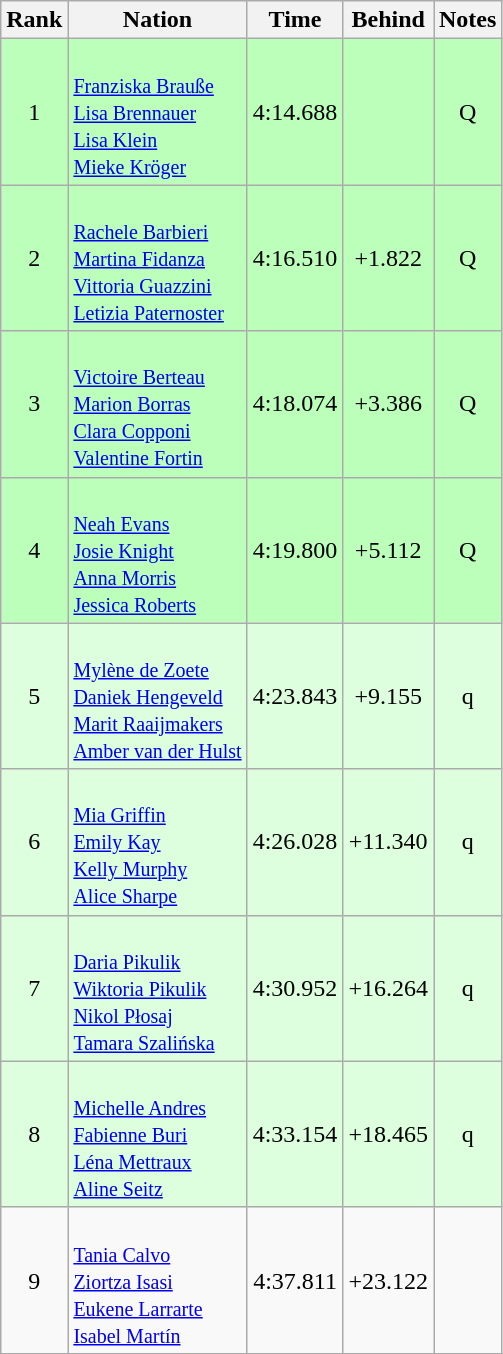<table class="wikitable sortable" style="text-align:center">
<tr>
<th>Rank</th>
<th>Nation</th>
<th>Time</th>
<th>Behind</th>
<th>Notes</th>
</tr>
<tr bgcolor=bbffbb>
<td>1</td>
<td align=left><br><small><a href='#'>Franziska Brauße</a><br><a href='#'>Lisa Brennauer</a><br><a href='#'>Lisa Klein</a><br><a href='#'>Mieke Kröger</a></small></td>
<td>4:14.688</td>
<td></td>
<td>Q</td>
</tr>
<tr bgcolor=bbffbb>
<td>2</td>
<td align=left><br><small><a href='#'>Rachele Barbieri</a><br><a href='#'>Martina Fidanza</a><br><a href='#'>Vittoria Guazzini</a><br><a href='#'>Letizia Paternoster</a></small></td>
<td>4:16.510</td>
<td>+1.822</td>
<td>Q</td>
</tr>
<tr bgcolor=bbffbb>
<td>3</td>
<td align=left><br><small><a href='#'>Victoire Berteau</a><br><a href='#'>Marion Borras</a><br><a href='#'>Clara Copponi</a><br><a href='#'>Valentine Fortin</a></small></td>
<td>4:18.074</td>
<td>+3.386</td>
<td>Q</td>
</tr>
<tr bgcolor=bbffbb>
<td>4</td>
<td align=left><br><small><a href='#'>Neah Evans</a><br><a href='#'>Josie Knight</a><br><a href='#'>Anna Morris</a><br><a href='#'>Jessica Roberts</a></small></td>
<td>4:19.800</td>
<td>+5.112</td>
<td>Q</td>
</tr>
<tr bgcolor=ddffdd>
<td>5</td>
<td align=left><br><small><a href='#'>Mylène de Zoete</a><br><a href='#'>Daniek Hengeveld</a><br><a href='#'>Marit Raaijmakers</a><br><a href='#'>Amber van der Hulst</a></small></td>
<td>4:23.843</td>
<td>+9.155</td>
<td>q</td>
</tr>
<tr bgcolor=ddffdd>
<td>6</td>
<td align=left><br><small><a href='#'>Mia Griffin</a><br><a href='#'>Emily Kay</a><br><a href='#'>Kelly Murphy</a><br><a href='#'>Alice Sharpe</a></small></td>
<td>4:26.028</td>
<td>+11.340</td>
<td>q</td>
</tr>
<tr bgcolor=ddffdd>
<td>7</td>
<td align=left><br><small><a href='#'>Daria Pikulik</a><br><a href='#'>Wiktoria Pikulik</a><br><a href='#'>Nikol Płosaj</a><br><a href='#'>Tamara Szalińska</a></small></td>
<td>4:30.952</td>
<td>+16.264</td>
<td>q</td>
</tr>
<tr bgcolor=ddffdd>
<td>8</td>
<td align=left><br><small><a href='#'>Michelle Andres</a><br><a href='#'>Fabienne Buri</a><br><a href='#'>Léna Mettraux</a><br><a href='#'>Aline Seitz</a></small></td>
<td>4:33.154</td>
<td>+18.465</td>
<td>q</td>
</tr>
<tr>
<td>9</td>
<td align=left><br><small><a href='#'>Tania Calvo</a><br><a href='#'>Ziortza Isasi</a><br><a href='#'>Eukene Larrarte</a><br><a href='#'>Isabel Martín</a></small></td>
<td>4:37.811</td>
<td>+23.122</td>
<td></td>
</tr>
</table>
